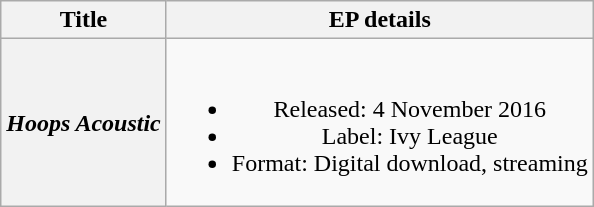<table class="wikitable plainrowheaders" style="text-align:center;">
<tr>
<th scope="col">Title</th>
<th scope="col">EP details</th>
</tr>
<tr>
<th scope="row"><em>Hoops Acoustic</em></th>
<td><br><ul><li>Released: 4 November 2016</li><li>Label: Ivy League</li><li>Format: Digital download, streaming</li></ul></td>
</tr>
</table>
